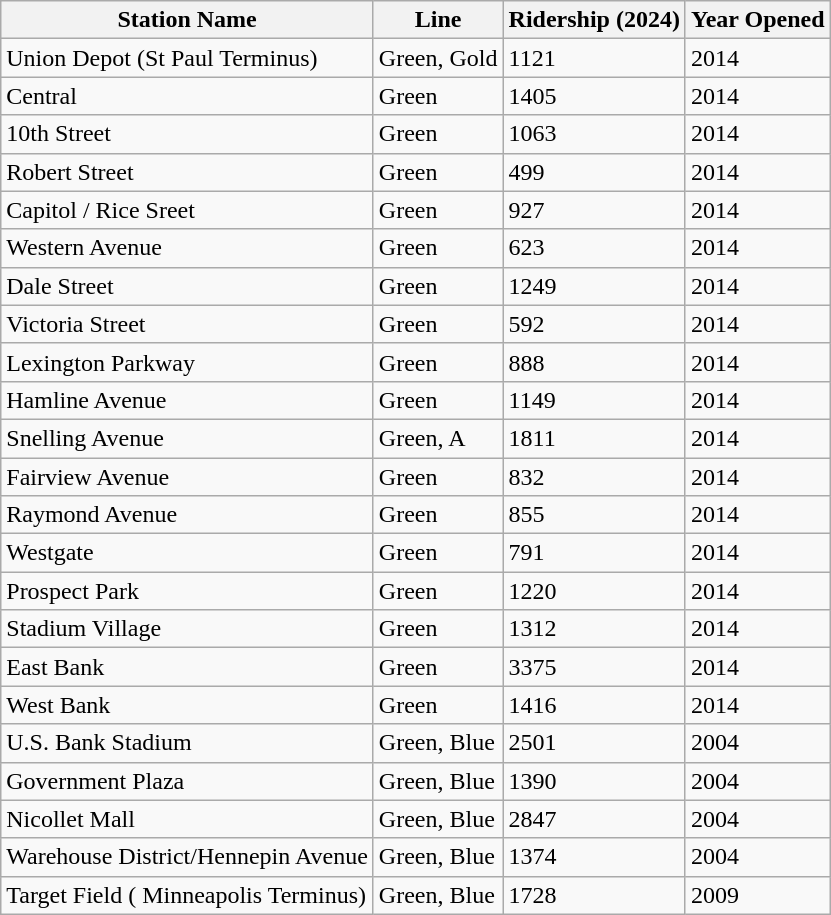<table class="wikitable sortable">
<tr>
<th>Station Name</th>
<th>Line</th>
<th>Ridership (2024)</th>
<th>Year Opened</th>
</tr>
<tr>
<td>Union Depot (St Paul Terminus)</td>
<td>Green, Gold</td>
<td>1121</td>
<td>2014</td>
</tr>
<tr>
<td>Central</td>
<td>Green</td>
<td>1405</td>
<td>2014</td>
</tr>
<tr>
<td>10th Street</td>
<td>Green</td>
<td>1063</td>
<td>2014</td>
</tr>
<tr>
<td>Robert Street</td>
<td>Green</td>
<td>499</td>
<td>2014</td>
</tr>
<tr>
<td>Capitol / Rice Sreet</td>
<td>Green</td>
<td>927</td>
<td>2014</td>
</tr>
<tr>
<td>Western Avenue</td>
<td>Green</td>
<td>623</td>
<td>2014</td>
</tr>
<tr>
<td>Dale Street</td>
<td>Green</td>
<td>1249</td>
<td>2014</td>
</tr>
<tr>
<td>Victoria Street</td>
<td>Green</td>
<td>592</td>
<td>2014</td>
</tr>
<tr>
<td>Lexington Parkway</td>
<td>Green</td>
<td>888</td>
<td>2014</td>
</tr>
<tr>
<td>Hamline Avenue</td>
<td>Green</td>
<td>1149</td>
<td>2014</td>
</tr>
<tr>
<td>Snelling Avenue</td>
<td>Green, A</td>
<td>1811</td>
<td>2014</td>
</tr>
<tr>
<td>Fairview Avenue</td>
<td>Green</td>
<td>832</td>
<td>2014</td>
</tr>
<tr>
<td>Raymond Avenue</td>
<td>Green</td>
<td>855</td>
<td>2014</td>
</tr>
<tr>
<td>Westgate</td>
<td>Green</td>
<td>791</td>
<td>2014</td>
</tr>
<tr>
<td>Prospect Park</td>
<td>Green</td>
<td>1220</td>
<td>2014</td>
</tr>
<tr>
<td>Stadium Village</td>
<td>Green</td>
<td>1312</td>
<td>2014</td>
</tr>
<tr>
<td>East Bank</td>
<td>Green</td>
<td>3375</td>
<td>2014</td>
</tr>
<tr>
<td>West Bank</td>
<td>Green</td>
<td>1416</td>
<td>2014</td>
</tr>
<tr>
<td>U.S. Bank Stadium</td>
<td>Green, Blue</td>
<td>2501</td>
<td>2004</td>
</tr>
<tr>
<td>Government Plaza</td>
<td>Green, Blue</td>
<td>1390</td>
<td>2004</td>
</tr>
<tr>
<td>Nicollet Mall</td>
<td>Green, Blue</td>
<td>2847</td>
<td>2004</td>
</tr>
<tr>
<td>Warehouse District/Hennepin Avenue</td>
<td>Green, Blue</td>
<td>1374</td>
<td>2004</td>
</tr>
<tr>
<td>Target Field ( Minneapolis Terminus)</td>
<td>Green, Blue</td>
<td>1728</td>
<td>2009</td>
</tr>
</table>
